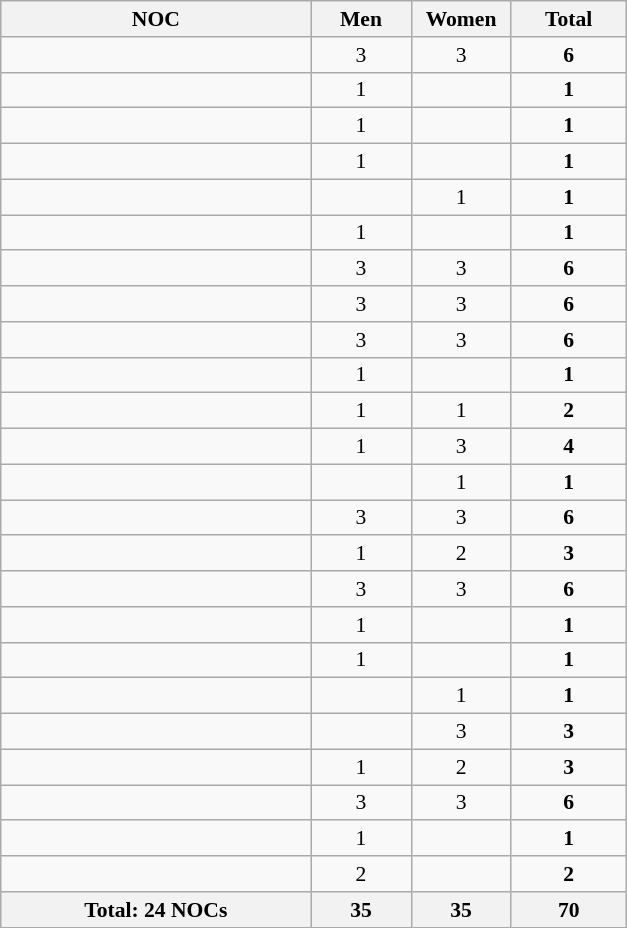<table class="wikitable" style="text-align:center; font-size:90%">
<tr>
<th width=200 align="left">NOC</th>
<th width=60>Men</th>
<th width=60>Women</th>
<th width=70>Total</th>
</tr>
<tr>
<td align=left></td>
<td>3</td>
<td>3</td>
<td><strong>6</strong></td>
</tr>
<tr>
<td align=left></td>
<td>1</td>
<td></td>
<td><strong>1</strong></td>
</tr>
<tr>
<td align=left></td>
<td>1</td>
<td></td>
<td><strong>1</strong></td>
</tr>
<tr>
<td align=left></td>
<td>1</td>
<td></td>
<td><strong>1</strong></td>
</tr>
<tr>
<td align=left></td>
<td></td>
<td>1</td>
<td><strong>1</strong></td>
</tr>
<tr>
<td align=left></td>
<td>1</td>
<td></td>
<td><strong>1</strong></td>
</tr>
<tr>
<td align=left></td>
<td>3</td>
<td>3</td>
<td><strong>6</strong></td>
</tr>
<tr>
<td align=left></td>
<td>3</td>
<td>3</td>
<td><strong>6</strong></td>
</tr>
<tr>
<td align=left></td>
<td>3</td>
<td>3</td>
<td><strong>6</strong></td>
</tr>
<tr>
<td align=left></td>
<td>1</td>
<td></td>
<td><strong>1</strong></td>
</tr>
<tr>
<td align=left></td>
<td>1</td>
<td>1</td>
<td><strong>2</strong></td>
</tr>
<tr>
<td align=left></td>
<td>1</td>
<td>3</td>
<td><strong>4</strong></td>
</tr>
<tr>
<td align=left></td>
<td></td>
<td>1</td>
<td><strong>1</strong></td>
</tr>
<tr>
<td align=left></td>
<td>3</td>
<td>3</td>
<td><strong>6</strong></td>
</tr>
<tr>
<td align=left></td>
<td>1</td>
<td>2</td>
<td><strong>3</strong></td>
</tr>
<tr>
<td align=left></td>
<td>3</td>
<td>3</td>
<td><strong>6</strong></td>
</tr>
<tr>
<td align=left></td>
<td>1</td>
<td></td>
<td><strong>1</strong></td>
</tr>
<tr>
<td align=left></td>
<td>1</td>
<td></td>
<td><strong>1</strong></td>
</tr>
<tr>
<td align=left></td>
<td></td>
<td>1</td>
<td><strong>1</strong></td>
</tr>
<tr>
<td align=left></td>
<td></td>
<td>3</td>
<td><strong>3</strong></td>
</tr>
<tr>
<td align=left></td>
<td>1</td>
<td>2</td>
<td><strong>3</strong></td>
</tr>
<tr>
<td align=left></td>
<td>3</td>
<td>3</td>
<td><strong>6</strong></td>
</tr>
<tr>
<td align=left></td>
<td>1</td>
<td></td>
<td><strong>1</strong></td>
</tr>
<tr>
<td align=left></td>
<td>2</td>
<td></td>
<td><strong>2</strong></td>
</tr>
<tr>
<th>Total: 24 NOCs</th>
<th>35</th>
<th>35</th>
<th>70</th>
</tr>
</table>
